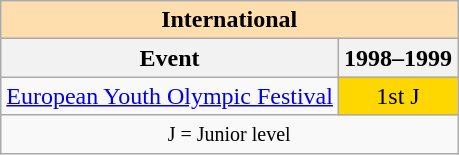<table class="wikitable" style="text-align:center">
<tr>
<th style="background-color: #ffdead; " colspan=2 align=center>International</th>
</tr>
<tr>
<th>Event</th>
<th>1998–1999</th>
</tr>
<tr>
<td align=left><a href='#'>European Youth Olympic Festival</a></td>
<td bgcolor=gold>1st J</td>
</tr>
<tr>
<td colspan=2 align=center><small> J = Junior level </small></td>
</tr>
</table>
